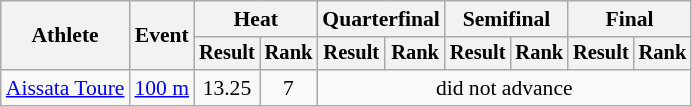<table class="wikitable" style="font-size:90%">
<tr>
<th rowspan="2">Athlete</th>
<th rowspan="2">Event</th>
<th colspan="2">Heat</th>
<th colspan="2">Quarterfinal</th>
<th colspan="2">Semifinal</th>
<th colspan="2">Final</th>
</tr>
<tr style="font-size:95%">
<th>Result</th>
<th>Rank</th>
<th>Result</th>
<th>Rank</th>
<th>Result</th>
<th>Rank</th>
<th>Result</th>
<th>Rank</th>
</tr>
<tr align=center>
<td align=left><a href='#'>Aissata Toure</a></td>
<td align=left><a href='#'>100 m</a></td>
<td>13.25</td>
<td>7</td>
<td colspan=6>did not advance</td>
</tr>
</table>
